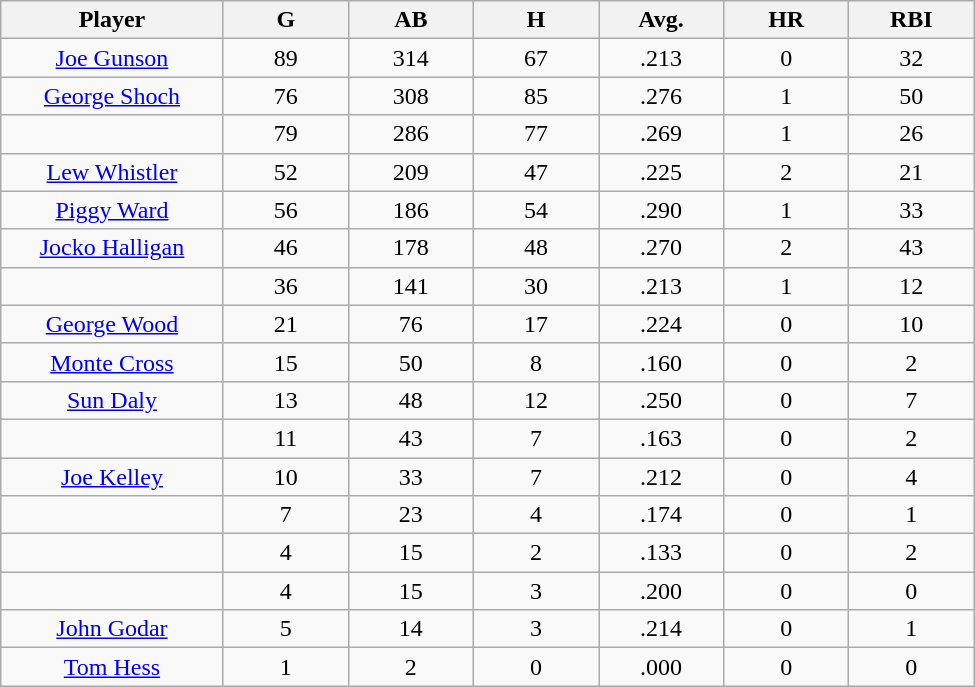<table class="wikitable sortable">
<tr>
<th bgcolor="#DDDDFF" width="16%">Player</th>
<th bgcolor="#DDDDFF" width="9%">G</th>
<th bgcolor="#DDDDFF" width="9%">AB</th>
<th bgcolor="#DDDDFF" width="9%">H</th>
<th bgcolor="#DDDDFF" width="9%">Avg.</th>
<th bgcolor="#DDDDFF" width="9%">HR</th>
<th bgcolor="#DDDDFF" width="9%">RBI</th>
</tr>
<tr align="center">
<td><a href='#'>Joe Gunson</a></td>
<td>89</td>
<td>314</td>
<td>67</td>
<td>.213</td>
<td>0</td>
<td>32</td>
</tr>
<tr align=center>
<td><a href='#'>George Shoch</a></td>
<td>76</td>
<td>308</td>
<td>85</td>
<td>.276</td>
<td>1</td>
<td>50</td>
</tr>
<tr align=center>
<td></td>
<td>79</td>
<td>286</td>
<td>77</td>
<td>.269</td>
<td>1</td>
<td>26</td>
</tr>
<tr align="center">
<td><a href='#'>Lew Whistler</a></td>
<td>52</td>
<td>209</td>
<td>47</td>
<td>.225</td>
<td>2</td>
<td>21</td>
</tr>
<tr align=center>
<td><a href='#'>Piggy Ward</a></td>
<td>56</td>
<td>186</td>
<td>54</td>
<td>.290</td>
<td>1</td>
<td>33</td>
</tr>
<tr align=center>
<td><a href='#'>Jocko Halligan</a></td>
<td>46</td>
<td>178</td>
<td>48</td>
<td>.270</td>
<td>2</td>
<td>43</td>
</tr>
<tr align=center>
<td></td>
<td>36</td>
<td>141</td>
<td>30</td>
<td>.213</td>
<td>1</td>
<td>12</td>
</tr>
<tr align="center">
<td><a href='#'>George Wood</a></td>
<td>21</td>
<td>76</td>
<td>17</td>
<td>.224</td>
<td>0</td>
<td>10</td>
</tr>
<tr align=center>
<td><a href='#'>Monte Cross</a></td>
<td>15</td>
<td>50</td>
<td>8</td>
<td>.160</td>
<td>0</td>
<td>2</td>
</tr>
<tr align=center>
<td><a href='#'>Sun Daly</a></td>
<td>13</td>
<td>48</td>
<td>12</td>
<td>.250</td>
<td>0</td>
<td>7</td>
</tr>
<tr align=center>
<td></td>
<td>11</td>
<td>43</td>
<td>7</td>
<td>.163</td>
<td>0</td>
<td>2</td>
</tr>
<tr align="center">
<td><a href='#'>Joe Kelley</a></td>
<td>10</td>
<td>33</td>
<td>7</td>
<td>.212</td>
<td>0</td>
<td>4</td>
</tr>
<tr align=center>
<td></td>
<td>7</td>
<td>23</td>
<td>4</td>
<td>.174</td>
<td>0</td>
<td>1</td>
</tr>
<tr align="center">
<td></td>
<td>4</td>
<td>15</td>
<td>2</td>
<td>.133</td>
<td>0</td>
<td>2</td>
</tr>
<tr align="center">
<td></td>
<td>4</td>
<td>15</td>
<td>3</td>
<td>.200</td>
<td>0</td>
<td>0</td>
</tr>
<tr align="center">
<td><a href='#'>John Godar</a></td>
<td>5</td>
<td>14</td>
<td>3</td>
<td>.214</td>
<td>0</td>
<td>1</td>
</tr>
<tr align=center>
<td><a href='#'>Tom Hess</a></td>
<td>1</td>
<td>2</td>
<td>0</td>
<td>.000</td>
<td>0</td>
<td>0</td>
</tr>
</table>
